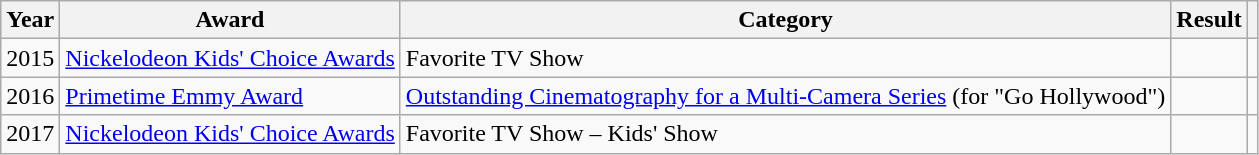<table class="wikitable">
<tr>
<th>Year</th>
<th>Award</th>
<th>Category</th>
<th>Result</th>
<th></th>
</tr>
<tr>
<td>2015</td>
<td><a href='#'>Nickelodeon Kids' Choice Awards</a></td>
<td>Favorite TV Show</td>
<td></td>
<td style="text-align:center;"></td>
</tr>
<tr>
<td>2016</td>
<td><a href='#'>Primetime Emmy Award</a></td>
<td><a href='#'>Outstanding Cinematography for a Multi-Camera Series</a>  (for "Go Hollywood")</td>
<td></td>
<td style="text-align:center;"></td>
</tr>
<tr>
<td>2017</td>
<td><a href='#'>Nickelodeon Kids' Choice Awards</a></td>
<td>Favorite TV Show – Kids' Show</td>
<td></td>
<td style="text-align:center;"></td>
</tr>
</table>
